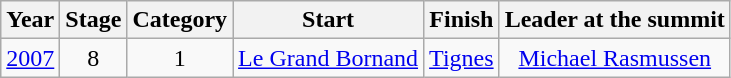<table class="wikitable" style="text-align: center;">
<tr>
<th>Year</th>
<th>Stage</th>
<th>Category</th>
<th>Start</th>
<th>Finish</th>
<th>Leader at the summit</th>
</tr>
<tr>
<td><a href='#'>2007</a></td>
<td>8</td>
<td>1</td>
<td><a href='#'>Le Grand Bornand</a></td>
<td><a href='#'>Tignes</a></td>
<td><a href='#'>Michael Rasmussen</a></td>
</tr>
</table>
